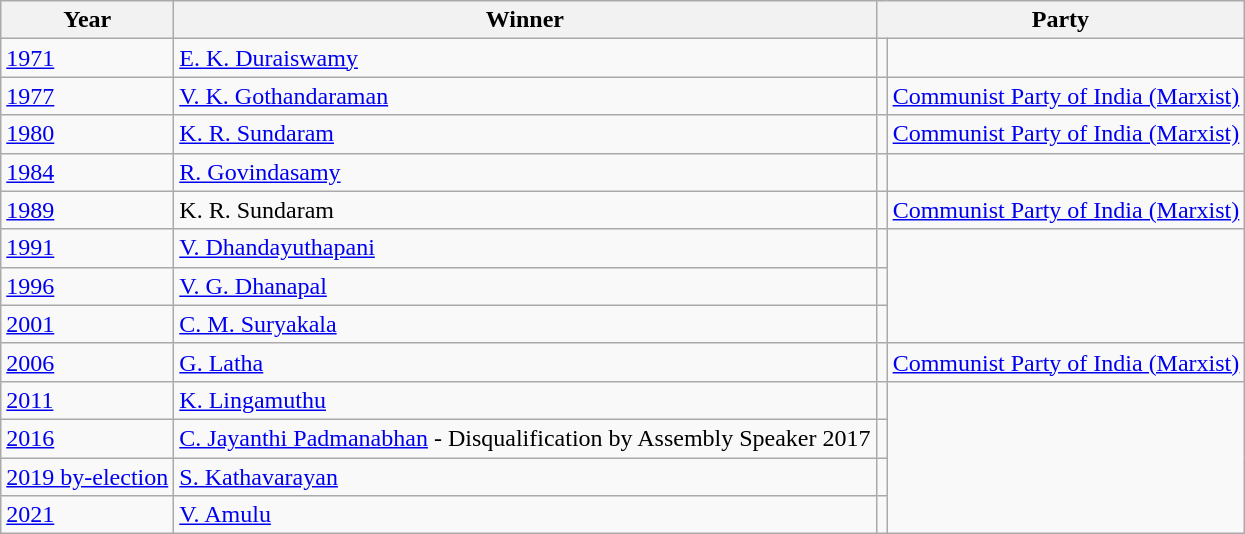<table class="wikitable sortable">
<tr>
<th>Year</th>
<th>Winner</th>
<th colspan="2">Party</th>
</tr>
<tr>
<td><a href='#'>1971</a></td>
<td><a href='#'>E. K. Duraiswamy</a></td>
<td></td>
</tr>
<tr>
<td><a href='#'>1977</a></td>
<td><a href='#'>V. K. Gothandaraman</a></td>
<td></td>
<td><a href='#'>Communist Party of India (Marxist)</a></td>
</tr>
<tr>
<td><a href='#'>1980</a></td>
<td><a href='#'>K. R. Sundaram</a></td>
<td></td>
<td><a href='#'>Communist Party of India (Marxist)</a></td>
</tr>
<tr>
<td><a href='#'>1984</a></td>
<td><a href='#'>R. Govindasamy</a></td>
<td></td>
</tr>
<tr>
<td><a href='#'>1989</a></td>
<td>K. R. Sundaram</td>
<td></td>
<td><a href='#'>Communist Party of India (Marxist)</a></td>
</tr>
<tr>
<td><a href='#'>1991</a></td>
<td><a href='#'>V. Dhandayuthapani</a></td>
<td></td>
</tr>
<tr>
<td><a href='#'>1996</a></td>
<td><a href='#'>V. G. Dhanapal</a></td>
<td></td>
</tr>
<tr>
<td><a href='#'>2001</a></td>
<td><a href='#'>C. M. Suryakala</a></td>
<td></td>
</tr>
<tr>
<td><a href='#'>2006</a></td>
<td><a href='#'>G. Latha</a></td>
<td></td>
<td><a href='#'>Communist Party of India (Marxist)</a></td>
</tr>
<tr>
<td><a href='#'>2011</a></td>
<td><a href='#'>K. Lingamuthu</a></td>
<td></td>
</tr>
<tr>
<td><a href='#'>2016</a></td>
<td><a href='#'>C. Jayanthi Padmanabhan</a> - Disqualification by Assembly Speaker 2017</td>
<td></td>
</tr>
<tr>
<td><a href='#'>2019 by-election</a></td>
<td><a href='#'>S. Kathavarayan</a></td>
<td></td>
</tr>
<tr>
<td><a href='#'>2021</a></td>
<td><a href='#'>V. Amulu</a></td>
<td></td>
</tr>
</table>
